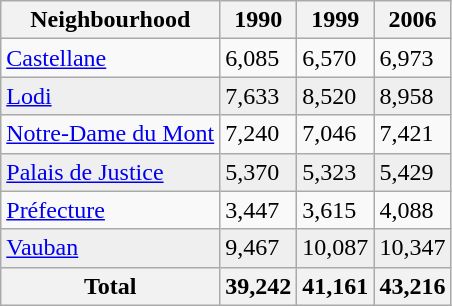<table class="wikitable" table>
<tr>
<th>Neighbourhood</th>
<th>1990</th>
<th>1999</th>
<th>2006</th>
</tr>
<tr>
<td><a href='#'>Castellane</a></td>
<td>6,085</td>
<td>6,570</td>
<td>6,973</td>
</tr>
<tr style="background:#efefef;">
<td><a href='#'>Lodi</a></td>
<td>7,633</td>
<td>8,520</td>
<td>8,958</td>
</tr>
<tr>
<td><a href='#'>Notre-Dame du Mont</a></td>
<td>7,240</td>
<td>7,046</td>
<td>7,421</td>
</tr>
<tr style="background:#efefef;">
<td><a href='#'>Palais de Justice</a></td>
<td>5,370</td>
<td>5,323</td>
<td>5,429</td>
</tr>
<tr>
<td><a href='#'>Préfecture</a></td>
<td>3,447</td>
<td>3,615</td>
<td>4,088</td>
</tr>
<tr style="background:#efefef;">
<td><a href='#'>Vauban</a></td>
<td>9,467</td>
<td>10,087</td>
<td>10,347</td>
</tr>
<tr>
<th><strong>Total</strong></th>
<th><strong>39,242</strong></th>
<th><strong>41,161</strong></th>
<th><strong>43,216</strong></th>
</tr>
</table>
